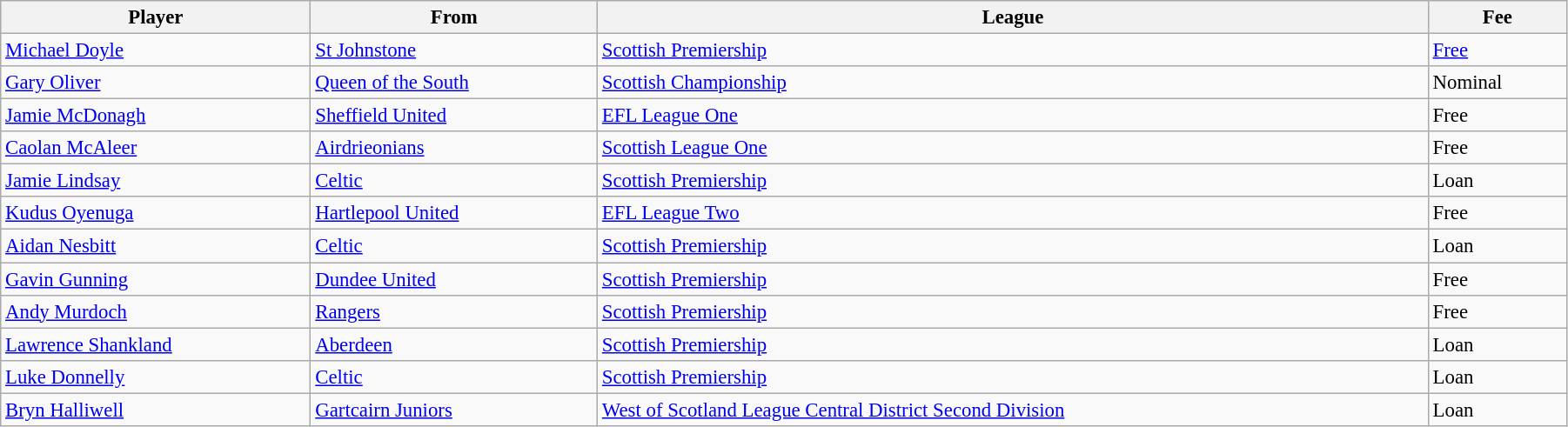<table class="wikitable" style="text-align:center; font-size:95%;width:95%; text-align:left">
<tr>
<th>Player</th>
<th>From</th>
<th>League</th>
<th>Fee</th>
</tr>
<tr>
<td> <a href='#'>Michael Doyle</a></td>
<td> <a href='#'>St Johnstone</a></td>
<td><a href='#'>Scottish Premiership</a></td>
<td><a href='#'>Free</a></td>
</tr>
<tr>
<td> <a href='#'>Gary Oliver</a></td>
<td> <a href='#'>Queen of the South</a></td>
<td><a href='#'>Scottish Championship</a></td>
<td>Nominal</td>
</tr>
<tr>
<td> <a href='#'>Jamie McDonagh</a></td>
<td> <a href='#'>Sheffield United</a></td>
<td><a href='#'>EFL League One</a></td>
<td>Free</td>
</tr>
<tr>
<td> <a href='#'>Caolan McAleer</a></td>
<td> <a href='#'>Airdrieonians</a></td>
<td><a href='#'>Scottish League One</a></td>
<td>Free</td>
</tr>
<tr>
<td> <a href='#'>Jamie Lindsay</a></td>
<td> <a href='#'>Celtic</a></td>
<td><a href='#'>Scottish Premiership</a></td>
<td>Loan</td>
</tr>
<tr>
<td> <a href='#'>Kudus Oyenuga</a></td>
<td> <a href='#'>Hartlepool United</a></td>
<td><a href='#'>EFL League Two</a></td>
<td>Free</td>
</tr>
<tr>
<td> <a href='#'>Aidan Nesbitt</a></td>
<td> <a href='#'>Celtic</a></td>
<td><a href='#'>Scottish Premiership</a></td>
<td>Loan</td>
</tr>
<tr>
<td> <a href='#'>Gavin Gunning</a></td>
<td> <a href='#'>Dundee United</a></td>
<td><a href='#'>Scottish Premiership</a></td>
<td>Free</td>
</tr>
<tr>
<td> <a href='#'>Andy Murdoch</a></td>
<td> <a href='#'>Rangers</a></td>
<td><a href='#'>Scottish Premiership</a></td>
<td>Free</td>
</tr>
<tr>
<td> <a href='#'>Lawrence Shankland</a></td>
<td> <a href='#'>Aberdeen</a></td>
<td><a href='#'>Scottish Premiership</a></td>
<td>Loan</td>
</tr>
<tr>
<td> <a href='#'>Luke Donnelly</a></td>
<td> <a href='#'>Celtic</a></td>
<td><a href='#'>Scottish Premiership</a></td>
<td>Loan</td>
</tr>
<tr>
<td> <a href='#'>Bryn Halliwell</a></td>
<td> <a href='#'>Gartcairn Juniors</a></td>
<td><a href='#'>West of Scotland League Central District Second Division</a></td>
<td>Loan</td>
</tr>
</table>
